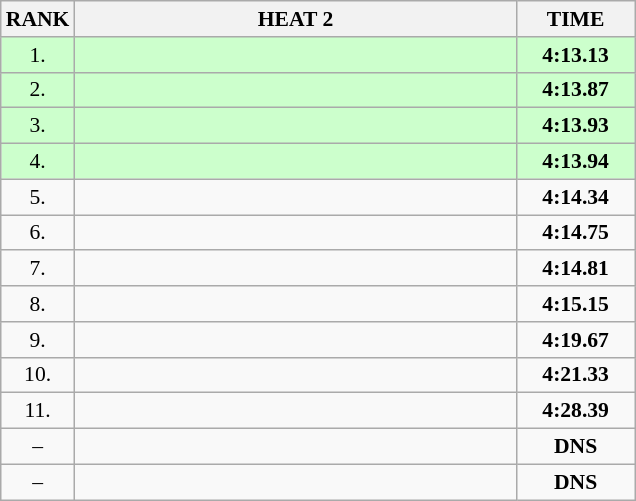<table class="wikitable" style="border-collapse: collapse; font-size: 90%;">
<tr>
<th>RANK</th>
<th style="width: 20em">HEAT 2</th>
<th style="width: 5em">TIME</th>
</tr>
<tr style="background:#ccffcc;">
<td align="center">1.</td>
<td></td>
<td align="center"><strong>4:13.13</strong></td>
</tr>
<tr style="background:#ccffcc;">
<td align="center">2.</td>
<td></td>
<td align="center"><strong>4:13.87</strong></td>
</tr>
<tr style="background:#ccffcc;">
<td align="center">3.</td>
<td></td>
<td align="center"><strong>4:13.93</strong></td>
</tr>
<tr style="background:#ccffcc;">
<td align="center">4.</td>
<td></td>
<td align="center"><strong>4:13.94</strong></td>
</tr>
<tr>
<td align="center">5.</td>
<td></td>
<td align="center"><strong>4:14.34</strong></td>
</tr>
<tr>
<td align="center">6.</td>
<td></td>
<td align="center"><strong>4:14.75</strong></td>
</tr>
<tr>
<td align="center">7.</td>
<td></td>
<td align="center"><strong>4:14.81</strong></td>
</tr>
<tr>
<td align="center">8.</td>
<td></td>
<td align="center"><strong>4:15.15</strong></td>
</tr>
<tr>
<td align="center">9.</td>
<td></td>
<td align="center"><strong>4:19.67</strong></td>
</tr>
<tr>
<td align="center">10.</td>
<td></td>
<td align="center"><strong>4:21.33</strong></td>
</tr>
<tr>
<td align="center">11.</td>
<td></td>
<td align="center"><strong>4:28.39</strong></td>
</tr>
<tr>
<td align="center">–</td>
<td></td>
<td align="center"><strong>DNS</strong></td>
</tr>
<tr>
<td align="center">–</td>
<td></td>
<td align="center"><strong>DNS</strong></td>
</tr>
</table>
